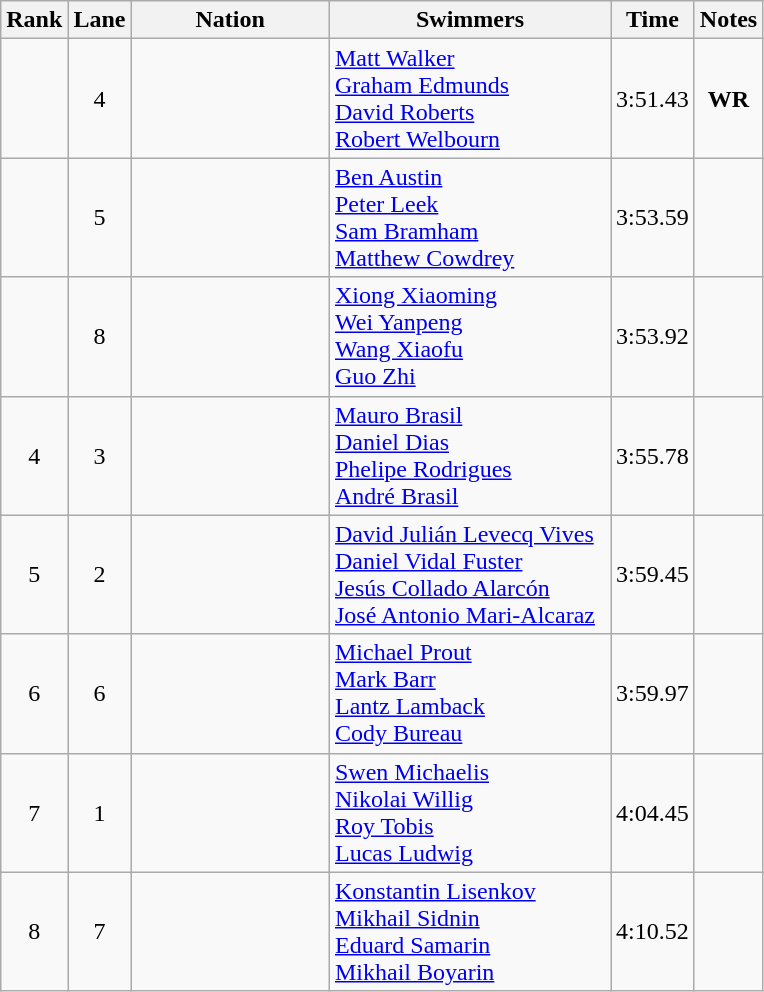<table class="wikitable sortable" style="text-align:center">
<tr>
<th>Rank</th>
<th>Lane</th>
<th style="width:125px">Nation</th>
<th Class="unsortable" style="width:180px">Swimmers</th>
<th>Time</th>
<th>Notes</th>
</tr>
<tr>
<td></td>
<td>4</td>
<td style="text-align:left"></td>
<td style="text-align:left"><a href='#'>Matt Walker</a><br> <a href='#'>Graham Edmunds</a><br> <a href='#'>David Roberts</a><br> <a href='#'>Robert Welbourn</a></td>
<td>3:51.43</td>
<td><strong>WR</strong></td>
</tr>
<tr>
<td></td>
<td>5</td>
<td style="text-align:left"></td>
<td style="text-align:left"><a href='#'>Ben Austin</a><br> <a href='#'>Peter Leek</a><br> <a href='#'>Sam Bramham</a><br> <a href='#'>Matthew Cowdrey</a></td>
<td>3:53.59</td>
<td></td>
</tr>
<tr>
<td></td>
<td>8</td>
<td style="text-align:left"></td>
<td style="text-align:left"><a href='#'>Xiong Xiaoming</a><br> <a href='#'>Wei Yanpeng</a><br> <a href='#'>Wang Xiaofu</a><br> <a href='#'>Guo Zhi</a></td>
<td>3:53.92</td>
<td></td>
</tr>
<tr>
<td>4</td>
<td>3</td>
<td style="text-align:left"></td>
<td style="text-align:left"><a href='#'>Mauro Brasil</a><br> <a href='#'>Daniel Dias</a><br> <a href='#'>Phelipe Rodrigues</a><br> <a href='#'>André Brasil</a></td>
<td>3:55.78</td>
<td></td>
</tr>
<tr>
<td>5</td>
<td>2</td>
<td style="text-align:left"></td>
<td style="text-align:left"><a href='#'>David Julián Levecq Vives</a><br> <a href='#'>Daniel Vidal Fuster</a><br> <a href='#'>Jesús Collado Alarcón</a><br> <a href='#'>José Antonio Mari-Alcaraz</a></td>
<td>3:59.45</td>
<td></td>
</tr>
<tr>
<td>6</td>
<td>6</td>
<td style="text-align:left"></td>
<td style="text-align:left"><a href='#'>Michael Prout</a><br> <a href='#'>Mark Barr</a><br> <a href='#'>Lantz Lamback</a><br> <a href='#'>Cody Bureau</a></td>
<td>3:59.97</td>
<td></td>
</tr>
<tr>
<td>7</td>
<td>1</td>
<td style="text-align:left"></td>
<td style="text-align:left"><a href='#'>Swen Michaelis</a><br> <a href='#'>Nikolai Willig</a><br> <a href='#'>Roy Tobis</a><br> <a href='#'>Lucas Ludwig</a></td>
<td>4:04.45</td>
<td></td>
</tr>
<tr>
<td>8</td>
<td>7</td>
<td style="text-align:left"></td>
<td style="text-align:left"><a href='#'>Konstantin Lisenkov</a><br> <a href='#'>Mikhail Sidnin</a><br> <a href='#'>Eduard Samarin</a><br> <a href='#'>Mikhail Boyarin</a></td>
<td>4:10.52</td>
<td></td>
</tr>
</table>
